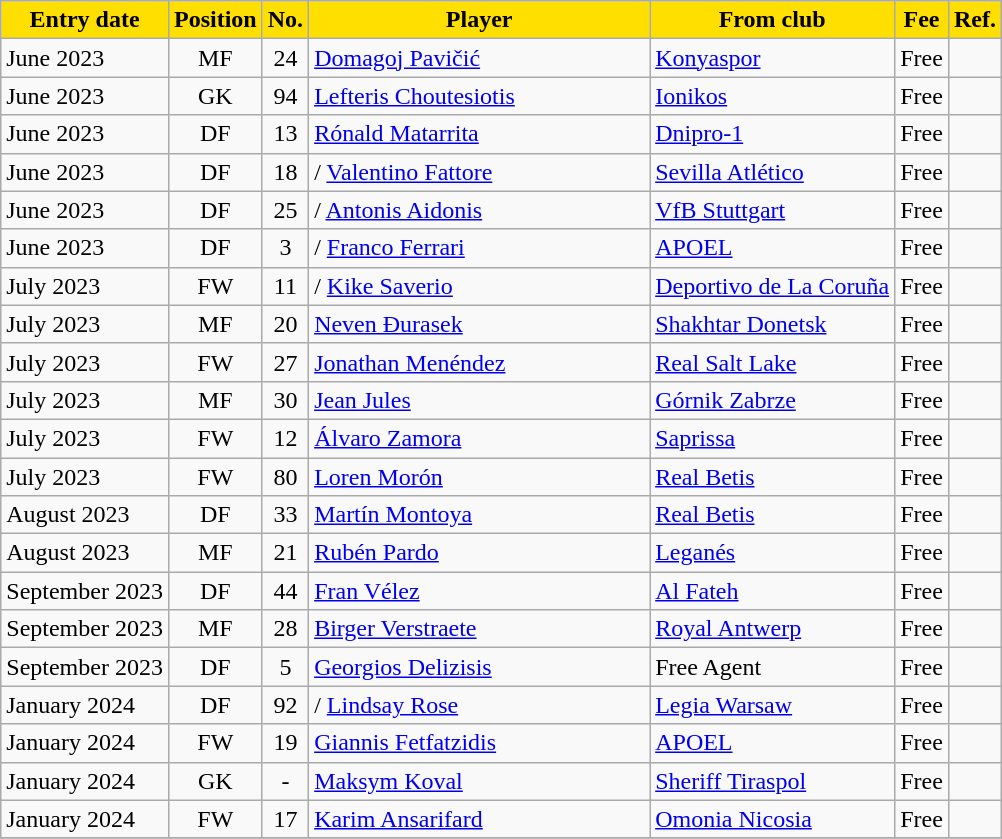<table class="wikitable sortable">
<tr>
<th style="background:#FFDF00; color:black;"><strong>Entry date</strong></th>
<th style="background:#FFDF00; color:black;"><strong>Position</strong></th>
<th style="background:#FFDF00; color:black;"><strong>No.</strong></th>
<th style="background:#FFDF00; color:black;"; width=220><strong>Player</strong></th>
<th style="background:#FFDF00; color:black;"><strong>From club</strong></th>
<th style="background:#FFDF00; color:black;"><strong>Fee</strong></th>
<th style="background:#FFDF00; color:black;"><strong>Ref.</strong></th>
</tr>
<tr>
<td>June 2023</td>
<td style="text-align:center;">MF</td>
<td style="text-align:center;">24</td>
<td style="text-align:left;"> <a href='#'>Domagoj Pavičić</a></td>
<td style="text-align:left;"> <a href='#'>Konyaspor</a></td>
<td>Free</td>
<td></td>
</tr>
<tr>
<td>June 2023</td>
<td style="text-align:center;">GK</td>
<td style="text-align:center;">94</td>
<td style="text-align:left;"> <a href='#'>Lefteris Choutesiotis</a></td>
<td style="text-align:left;"> <a href='#'>Ionikos</a></td>
<td>Free</td>
<td></td>
</tr>
<tr>
<td>June 2023</td>
<td style="text-align:center;">DF</td>
<td style="text-align:center;">13</td>
<td style="text-align:left;"> <a href='#'>Rónald Matarrita</a></td>
<td style="text-align:left;"> <a href='#'>Dnipro-1</a></td>
<td>Free</td>
<td></td>
</tr>
<tr>
<td>June 2023</td>
<td style="text-align:center;">DF</td>
<td style="text-align:center;">18</td>
<td style="text-align:left;"> /  <a href='#'>Valentino Fattore</a></td>
<td style="text-align:left;"> <a href='#'>Sevilla Atlético</a></td>
<td>Free</td>
<td></td>
</tr>
<tr>
<td>June 2023</td>
<td style="text-align:center;">DF</td>
<td style="text-align:center;">25</td>
<td style="text-align:left;"> /  <a href='#'>Antonis Aidonis</a></td>
<td style="text-align:left;"> <a href='#'>VfB Stuttgart</a></td>
<td>Free</td>
<td></td>
</tr>
<tr>
<td>June 2023</td>
<td style="text-align:center;">DF</td>
<td style="text-align:center;">3</td>
<td style="text-align:left;"> /  <a href='#'>Franco Ferrari</a></td>
<td style="text-align:left;"> <a href='#'>APOEL</a></td>
<td>Free</td>
<td></td>
</tr>
<tr>
<td>July 2023</td>
<td style="text-align:center;">FW</td>
<td style="text-align:center;">11</td>
<td style="text-align:left;"> /  <a href='#'>Kike Saverio</a></td>
<td style="text-align:left;"> <a href='#'>Deportivo de La Coruña</a></td>
<td>Free</td>
<td></td>
</tr>
<tr>
<td>July 2023</td>
<td style="text-align:center;">MF</td>
<td style="text-align:center;">20</td>
<td style="text-align:left;"> <a href='#'>Neven Đurasek</a></td>
<td style="text-align:left;"> <a href='#'>Shakhtar Donetsk</a></td>
<td>Free</td>
<td></td>
</tr>
<tr>
<td>July 2023</td>
<td style="text-align:center;">FW</td>
<td style="text-align:center;">27</td>
<td style="text-align:left;"> <a href='#'>Jonathan Menéndez</a></td>
<td style="text-align:left;"> <a href='#'>Real Salt Lake</a></td>
<td>Free</td>
<td></td>
</tr>
<tr>
<td>July 2023</td>
<td style="text-align:center;">MF</td>
<td style="text-align:center;">30</td>
<td style="text-align:left;"> <a href='#'>Jean Jules</a></td>
<td style="text-align:left;"> <a href='#'>Górnik Zabrze</a></td>
<td>Free</td>
<td></td>
</tr>
<tr>
<td>July 2023</td>
<td style="text-align:center;">FW</td>
<td style="text-align:center;">12</td>
<td style="text-align:left;"> <a href='#'>Álvaro Zamora</a></td>
<td style="text-align:left;"> <a href='#'>Saprissa</a></td>
<td>Free</td>
<td></td>
</tr>
<tr>
<td>July 2023</td>
<td style="text-align:center;">FW</td>
<td style="text-align:center;">80</td>
<td style="text-align:left;"> <a href='#'>Loren Morón</a></td>
<td style="text-align:left;"> <a href='#'>Real Betis</a></td>
<td>Free</td>
<td></td>
</tr>
<tr>
<td>August 2023</td>
<td style="text-align:center;">DF</td>
<td style="text-align:center;">33</td>
<td style="text-align:left;"> <a href='#'>Martín Montoya</a></td>
<td style="text-align:left;"> <a href='#'>Real Betis</a></td>
<td>Free</td>
<td></td>
</tr>
<tr>
<td>August 2023</td>
<td style="text-align:center;">MF</td>
<td style="text-align:center;">21</td>
<td style="text-align:left;"> <a href='#'>Rubén Pardo</a></td>
<td style="text-align:left;"> <a href='#'>Leganés</a></td>
<td>Free</td>
<td></td>
</tr>
<tr>
<td>September 2023</td>
<td style="text-align:center;">DF</td>
<td style="text-align:center;">44</td>
<td style="text-align:left;"> <a href='#'>Fran Vélez</a></td>
<td style="text-align:left;"> <a href='#'>Al Fateh</a></td>
<td>Free</td>
<td></td>
</tr>
<tr>
<td>September 2023</td>
<td style="text-align:center;">MF</td>
<td style="text-align:center;">28</td>
<td style="text-align:left;"> <a href='#'>Birger Verstraete</a></td>
<td style="text-align:left;"> <a href='#'>Royal Antwerp</a></td>
<td>Free</td>
<td></td>
</tr>
<tr>
<td>September 2023</td>
<td style="text-align:center;">DF</td>
<td style="text-align:center;">5</td>
<td style="text-align:left;"> <a href='#'>Georgios Delizisis</a></td>
<td style="text-align:left;">Free Agent</td>
<td>Free</td>
<td></td>
</tr>
<tr>
<td>January 2024</td>
<td style="text-align:center;">DF</td>
<td style="text-align:center;">92</td>
<td style="text-align:left;"> /  <a href='#'>Lindsay Rose</a></td>
<td style="text-align:left;"> <a href='#'>Legia Warsaw</a></td>
<td>Free</td>
<td></td>
</tr>
<tr>
<td>January 2024</td>
<td style="text-align:center;">FW</td>
<td style="text-align:center;">19</td>
<td style="text-align:left;"> <a href='#'>Giannis Fetfatzidis</a></td>
<td style="text-align:left;"> <a href='#'>APOEL</a></td>
<td>Free</td>
<td></td>
</tr>
<tr>
<td>January 2024</td>
<td style="text-align:center;">GK</td>
<td style="text-align:center;">-</td>
<td style="text-align:left;"> <a href='#'>Maksym Koval</a></td>
<td style="text-align:left;"> <a href='#'>Sheriff Tiraspol</a></td>
<td>Free</td>
<td></td>
</tr>
<tr>
<td>January 2024</td>
<td style="text-align:center;">FW</td>
<td style="text-align:center;">17</td>
<td style="text-align:left;"> <a href='#'>Karim Ansarifard</a></td>
<td style="text-align:left;"> <a href='#'>Omonia Nicosia</a></td>
<td>Free</td>
<td></td>
</tr>
<tr>
</tr>
</table>
